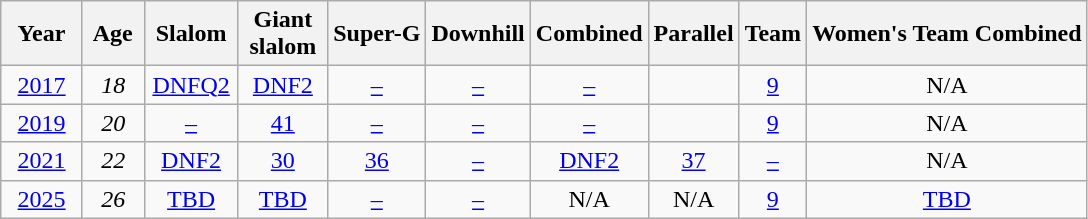<table class=wikitable style="text-align:center">
<tr>
<th>  Year  </th>
<th> Age </th>
<th> Slalom </th>
<th> Giant <br> slalom </th>
<th>Super-G</th>
<th>Downhill</th>
<th>Combined</th>
<th>Parallel</th>
<th>Team</th>
<th>Women's Team Combined</th>
</tr>
<tr>
<td><a href='#'>2017</a></td>
<td><em>18</em></td>
<td><a href='#'>DNFQ2</a></td>
<td><a href='#'>DNF2</a></td>
<td><a href='#'>–</a></td>
<td><a href='#'>–</a></td>
<td><a href='#'>–</a></td>
<td></td>
<td><a href='#'>9</a></td>
<td>N/A</td>
</tr>
<tr>
<td><a href='#'>2019</a></td>
<td><em>20</em></td>
<td><a href='#'>–</a></td>
<td><a href='#'>41</a></td>
<td><a href='#'>–</a></td>
<td><a href='#'>–</a></td>
<td><a href='#'>–</a></td>
<td></td>
<td><a href='#'>9</a></td>
<td>N/A</td>
</tr>
<tr>
<td><a href='#'>2021</a></td>
<td><em>22</em></td>
<td><a href='#'>DNF2</a></td>
<td><a href='#'>30</a></td>
<td><a href='#'>36</a></td>
<td><a href='#'>–</a></td>
<td><a href='#'>DNF2</a></td>
<td><a href='#'>37</a></td>
<td><a href='#'>–</a></td>
<td>N/A</td>
</tr>
<tr>
<td><a href='#'>2025</a></td>
<td><em>26</em></td>
<td><a href='#'>TBD</a></td>
<td><a href='#'>TBD</a></td>
<td><a href='#'>–</a></td>
<td><a href='#'>–</a></td>
<td>N/A</td>
<td>N/A</td>
<td><a href='#'>9</a></td>
<td><a href='#'>TBD</a></td>
</tr>
</table>
